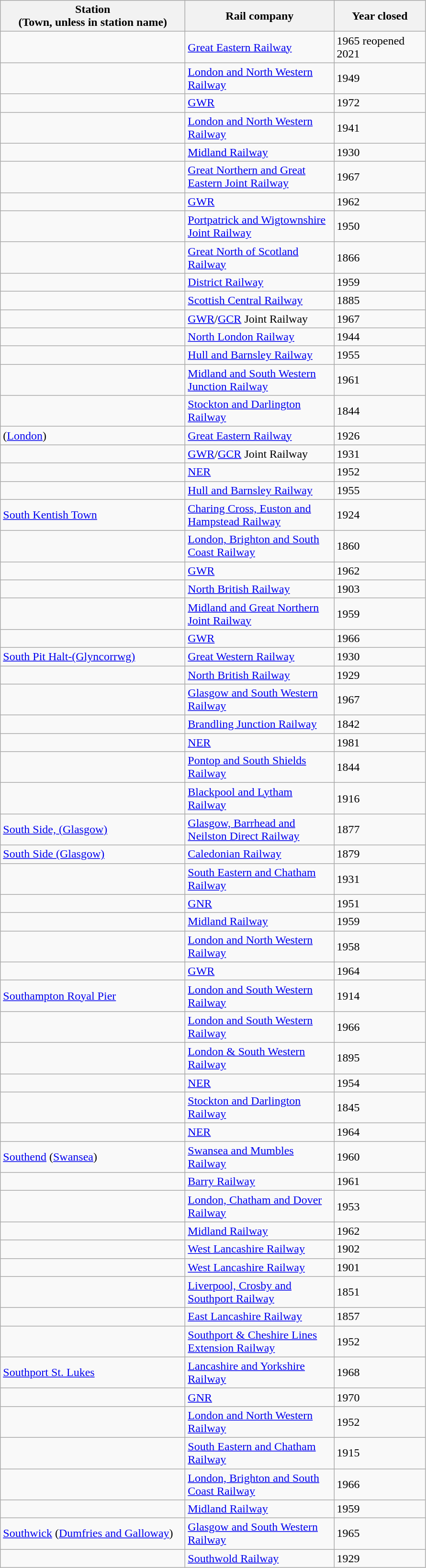<table class="wikitable sortable">
<tr>
<th style="width:250px">Station<br>(Town, unless in station name)</th>
<th style="width:200px">Rail company</th>
<th style="width:120px">Year closed</th>
</tr>
<tr>
<td></td>
<td><a href='#'>Great Eastern Railway</a></td>
<td>1965 reopened 2021</td>
</tr>
<tr>
<td></td>
<td><a href='#'>London and North Western Railway</a></td>
<td>1949</td>
</tr>
<tr>
<td></td>
<td><a href='#'>GWR</a></td>
<td>1972</td>
</tr>
<tr>
<td></td>
<td><a href='#'>London and North Western Railway</a></td>
<td>1941</td>
</tr>
<tr>
<td></td>
<td><a href='#'>Midland Railway</a></td>
<td>1930</td>
</tr>
<tr>
<td></td>
<td><a href='#'>Great Northern and Great Eastern Joint Railway</a></td>
<td>1967</td>
</tr>
<tr>
<td></td>
<td><a href='#'>GWR</a></td>
<td>1962</td>
</tr>
<tr>
<td></td>
<td><a href='#'>Portpatrick and Wigtownshire Joint Railway</a></td>
<td>1950</td>
</tr>
<tr>
<td></td>
<td><a href='#'>Great North of Scotland Railway</a></td>
<td>1866</td>
</tr>
<tr>
<td></td>
<td><a href='#'>District Railway</a></td>
<td>1959</td>
</tr>
<tr>
<td></td>
<td><a href='#'>Scottish Central Railway</a></td>
<td>1885</td>
</tr>
<tr>
<td></td>
<td><a href='#'>GWR</a>/<a href='#'>GCR</a> Joint Railway</td>
<td>1967</td>
</tr>
<tr>
<td></td>
<td><a href='#'>North London Railway</a></td>
<td>1944</td>
</tr>
<tr>
<td></td>
<td><a href='#'>Hull and Barnsley Railway</a></td>
<td>1955</td>
</tr>
<tr>
<td></td>
<td><a href='#'>Midland and South Western Junction Railway</a></td>
<td>1961</td>
</tr>
<tr>
<td></td>
<td><a href='#'>Stockton and Darlington Railway</a></td>
<td>1844</td>
</tr>
<tr>
<td> (<a href='#'>London</a>)</td>
<td><a href='#'>Great Eastern Railway</a></td>
<td>1926</td>
</tr>
<tr>
<td></td>
<td><a href='#'>GWR</a>/<a href='#'>GCR</a> Joint Railway</td>
<td>1931</td>
</tr>
<tr>
<td></td>
<td><a href='#'>NER</a></td>
<td>1952</td>
</tr>
<tr>
<td></td>
<td><a href='#'>Hull and Barnsley Railway</a></td>
<td>1955</td>
</tr>
<tr>
<td><a href='#'>South Kentish Town</a></td>
<td><a href='#'>Charing Cross, Euston and Hampstead Railway</a></td>
<td>1924</td>
</tr>
<tr>
<td></td>
<td><a href='#'>London, Brighton and South Coast Railway</a></td>
<td>1860</td>
</tr>
<tr>
<td></td>
<td><a href='#'>GWR</a></td>
<td>1962</td>
</tr>
<tr>
<td></td>
<td><a href='#'>North British Railway</a></td>
<td>1903</td>
</tr>
<tr>
<td></td>
<td><a href='#'>Midland and Great Northern Joint Railway</a></td>
<td>1959</td>
</tr>
<tr>
<td></td>
<td><a href='#'>GWR</a></td>
<td>1966</td>
</tr>
<tr>
<td><a href='#'>South Pit Halt-(Glyncorrwg)</a></td>
<td><a href='#'>Great Western Railway</a></td>
<td>1930</td>
</tr>
<tr>
<td></td>
<td><a href='#'>North British Railway</a></td>
<td>1929</td>
</tr>
<tr>
<td></td>
<td><a href='#'>Glasgow and South Western Railway</a></td>
<td>1967</td>
</tr>
<tr>
<td></td>
<td><a href='#'>Brandling Junction Railway</a></td>
<td>1842</td>
</tr>
<tr>
<td></td>
<td><a href='#'>NER</a></td>
<td>1981</td>
</tr>
<tr>
<td></td>
<td><a href='#'>Pontop and South Shields Railway</a></td>
<td>1844</td>
</tr>
<tr>
<td></td>
<td><a href='#'>Blackpool and Lytham Railway</a></td>
<td>1916</td>
</tr>
<tr>
<td><a href='#'>South Side, (Glasgow)</a></td>
<td><a href='#'>Glasgow, Barrhead and Neilston Direct Railway</a></td>
<td>1877</td>
</tr>
<tr>
<td><a href='#'>South Side (Glasgow)</a></td>
<td><a href='#'>Caledonian Railway</a></td>
<td>1879</td>
</tr>
<tr>
<td></td>
<td><a href='#'>South Eastern and Chatham Railway</a></td>
<td>1931</td>
</tr>
<tr>
<td></td>
<td><a href='#'>GNR</a></td>
<td>1951</td>
</tr>
<tr>
<td></td>
<td><a href='#'>Midland Railway</a></td>
<td>1959</td>
</tr>
<tr>
<td></td>
<td><a href='#'>London and North Western Railway</a></td>
<td>1958</td>
</tr>
<tr>
<td></td>
<td><a href='#'>GWR</a></td>
<td>1964</td>
</tr>
<tr>
<td><a href='#'>Southampton Royal Pier</a></td>
<td><a href='#'>London and South Western Railway</a></td>
<td>1914</td>
</tr>
<tr>
<td></td>
<td><a href='#'>London and South Western Railway</a></td>
<td>1966</td>
</tr>
<tr>
<td></td>
<td><a href='#'>London & South Western Railway</a></td>
<td>1895</td>
</tr>
<tr>
<td></td>
<td><a href='#'>NER</a></td>
<td>1954</td>
</tr>
<tr>
<td></td>
<td><a href='#'>Stockton and Darlington Railway</a></td>
<td>1845</td>
</tr>
<tr>
<td></td>
<td><a href='#'>NER</a></td>
<td>1964</td>
</tr>
<tr>
<td><a href='#'>Southend</a> (<a href='#'>Swansea</a>)</td>
<td><a href='#'>Swansea and Mumbles Railway</a></td>
<td>1960</td>
</tr>
<tr>
<td></td>
<td><a href='#'>Barry Railway</a></td>
<td>1961</td>
</tr>
<tr>
<td></td>
<td><a href='#'>London, Chatham and Dover Railway</a></td>
<td>1953</td>
</tr>
<tr>
<td></td>
<td><a href='#'>Midland Railway</a></td>
<td>1962</td>
</tr>
<tr>
<td></td>
<td><a href='#'>West Lancashire Railway</a></td>
<td>1902</td>
</tr>
<tr>
<td></td>
<td><a href='#'>West Lancashire Railway</a></td>
<td>1901</td>
</tr>
<tr>
<td></td>
<td><a href='#'>Liverpool, Crosby and Southport Railway</a></td>
<td>1851</td>
</tr>
<tr>
<td></td>
<td><a href='#'>East Lancashire Railway</a></td>
<td>1857</td>
</tr>
<tr>
<td></td>
<td><a href='#'>Southport & Cheshire Lines Extension Railway</a></td>
<td>1952</td>
</tr>
<tr>
<td><a href='#'>Southport St. Lukes</a></td>
<td><a href='#'>Lancashire and Yorkshire Railway</a></td>
<td>1968</td>
</tr>
<tr>
<td></td>
<td><a href='#'>GNR</a></td>
<td>1970</td>
</tr>
<tr>
<td></td>
<td><a href='#'>London and North Western Railway</a></td>
<td>1952</td>
</tr>
<tr>
<td></td>
<td><a href='#'>South Eastern and Chatham Railway</a></td>
<td>1915</td>
</tr>
<tr>
<td></td>
<td><a href='#'>London, Brighton and South Coast Railway</a></td>
<td>1966</td>
</tr>
<tr>
<td></td>
<td><a href='#'>Midland Railway</a></td>
<td>1959</td>
</tr>
<tr>
<td><a href='#'>Southwick</a> (<a href='#'>Dumfries and Galloway</a>)</td>
<td><a href='#'>Glasgow and South Western Railway</a></td>
<td>1965</td>
</tr>
<tr>
<td></td>
<td><a href='#'>Southwold Railway</a></td>
<td>1929</td>
</tr>
</table>
